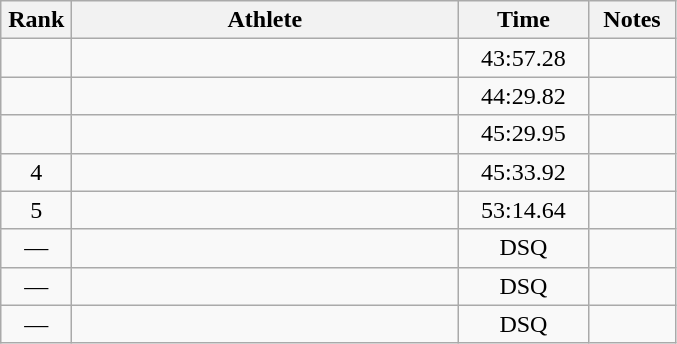<table class="wikitable" style="text-align:center">
<tr>
<th width=40>Rank</th>
<th width=250>Athlete</th>
<th width=80>Time</th>
<th width=50>Notes</th>
</tr>
<tr>
<td></td>
<td align=left></td>
<td>43:57.28</td>
<td></td>
</tr>
<tr>
<td></td>
<td align=left></td>
<td>44:29.82</td>
<td></td>
</tr>
<tr>
<td></td>
<td align=left></td>
<td>45:29.95</td>
<td></td>
</tr>
<tr>
<td>4</td>
<td align=left></td>
<td>45:33.92</td>
<td></td>
</tr>
<tr>
<td>5</td>
<td align=left></td>
<td>53:14.64</td>
<td></td>
</tr>
<tr>
<td>—</td>
<td align=left></td>
<td>DSQ</td>
<td></td>
</tr>
<tr>
<td>—</td>
<td align=left></td>
<td>DSQ</td>
<td></td>
</tr>
<tr>
<td>—</td>
<td align=left></td>
<td>DSQ</td>
<td></td>
</tr>
</table>
